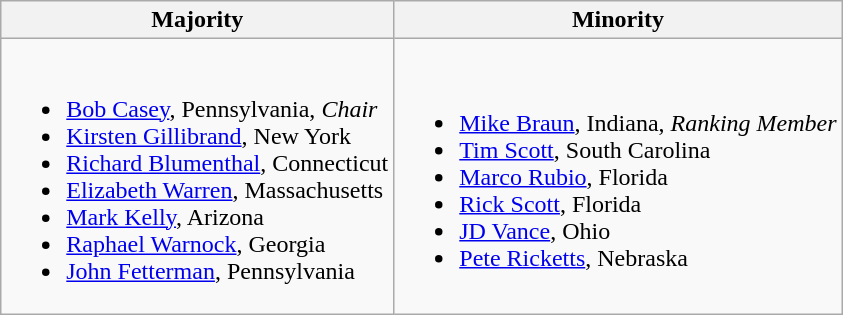<table class=wikitable>
<tr>
<th>Majority</th>
<th>Minority</th>
</tr>
<tr>
<td><br><ul><li><a href='#'>Bob Casey</a>, Pennsylvania, <em>Chair</em></li><li><a href='#'>Kirsten Gillibrand</a>, New York</li><li><a href='#'>Richard Blumenthal</a>, Connecticut</li><li><a href='#'>Elizabeth Warren</a>, Massachusetts</li><li><a href='#'>Mark Kelly</a>, Arizona</li><li><a href='#'>Raphael Warnock</a>, Georgia</li><li><a href='#'>John Fetterman</a>, Pennsylvania</li></ul></td>
<td><br><ul><li><a href='#'>Mike Braun</a>, Indiana, <em>Ranking Member</em></li><li><a href='#'>Tim Scott</a>, South Carolina</li><li><a href='#'>Marco Rubio</a>, Florida</li><li><a href='#'>Rick Scott</a>, Florida</li><li><a href='#'>JD Vance</a>, Ohio</li><li><a href='#'>Pete Ricketts</a>, Nebraska</li></ul></td>
</tr>
</table>
